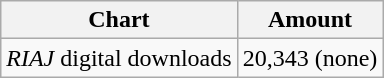<table class="wikitable">
<tr>
<th>Chart</th>
<th>Amount</th>
</tr>
<tr>
<td><em>RIAJ</em> digital downloads</td>
<td align="center">20,343 (none)</td>
</tr>
</table>
